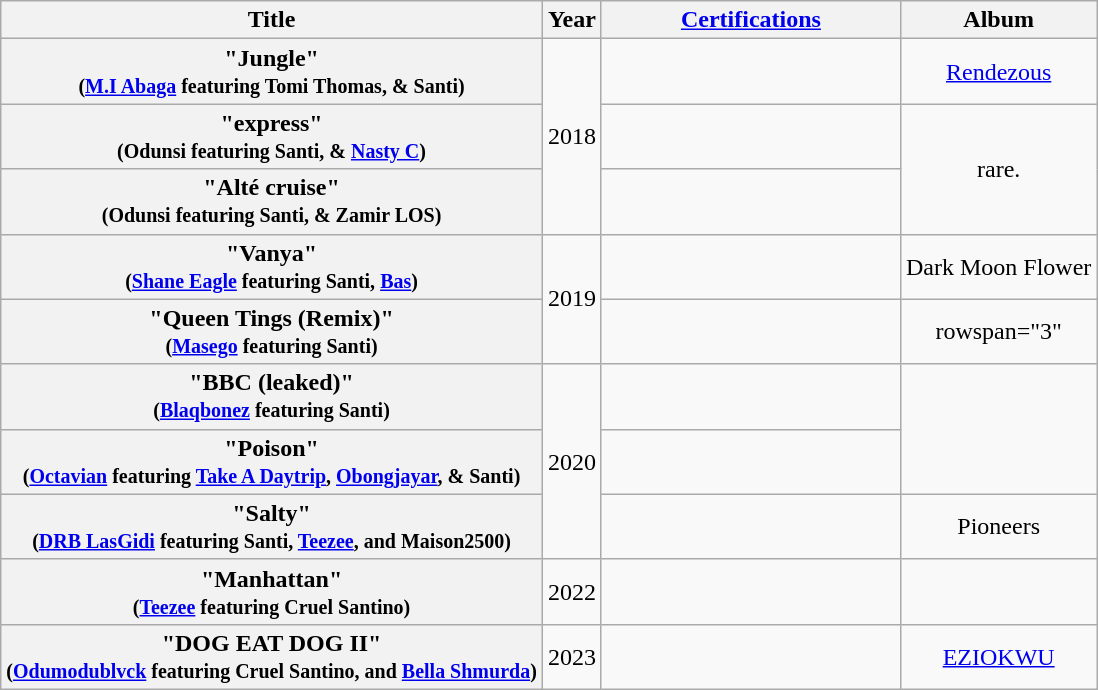<table class="wikitable plainrowheaders" style="text-align:center;">
<tr>
<th scope="col" rowspan="1">Title</th>
<th scope="col" rowspan="1">Year</th>
<th scope="col" rowspan="1" style="width:12em;"><a href='#'>Certifications</a></th>
<th scope="col" rowspan="1">Album</th>
</tr>
<tr>
<th scope="row">"Jungle"<br><small>(<a href='#'>M.I Abaga</a> featuring Tomi Thomas, & Santi)</small></th>
<td rowspan="3">2018</td>
<td></td>
<td><a href='#'>Rendezous</a></td>
</tr>
<tr>
<th scope="row">"express"<br><small>(Odunsi featuring Santi, & <a href='#'>Nasty C</a>)</small></th>
<td></td>
<td rowspan="2">rare.</td>
</tr>
<tr>
<th scope="row">"Alté cruise"<br><small>(Odunsi featuring Santi, & Zamir LOS)</small></th>
</tr>
<tr>
<th scope="row">"Vanya"<br><small>(<a href='#'>Shane Eagle</a> featuring Santi, <a href='#'>Bas</a>)</small></th>
<td rowspan="2">2019</td>
<td></td>
<td>Dark Moon Flower</td>
</tr>
<tr>
<th scope="row">"Queen Tings (Remix)"<br><small>(<a href='#'>Masego</a> featuring Santi)</small></th>
<td></td>
<td>rowspan="3" </td>
</tr>
<tr>
<th scope="row">"BBC (leaked)"<br><small>(<a href='#'>Blaqbonez</a> featuring Santi)</small></th>
<td rowspan="3">2020</td>
<td></td>
</tr>
<tr>
<th scope="row">"Poison"<br><small>(<a href='#'>Octavian</a> featuring <a href='#'>Take A Daytrip</a>, <a href='#'>Obongjayar</a>, & Santi)</small></th>
<td></td>
</tr>
<tr>
<th scope="row">"Salty"<br><small>(<a href='#'>DRB LasGidi</a> featuring Santi, <a href='#'>Teezee</a>, and Maison2500)</small></th>
<td></td>
<td>Pioneers</td>
</tr>
<tr>
<th scope="row">"Manhattan"<br><small>(<a href='#'>Teezee</a> featuring Cruel Santino)</small></th>
<td rowspan="1">2022</td>
<td></td>
<td></td>
</tr>
<tr>
<th scope="row">"DOG EAT DOG II"<br><small>(<a href='#'>Odumodublvck</a> featuring Cruel Santino, and <a href='#'>Bella Shmurda</a>)</small></th>
<td rowspan="1">2023</td>
<td></td>
<td><a href='#'>EZIOKWU</a></td>
</tr>
</table>
